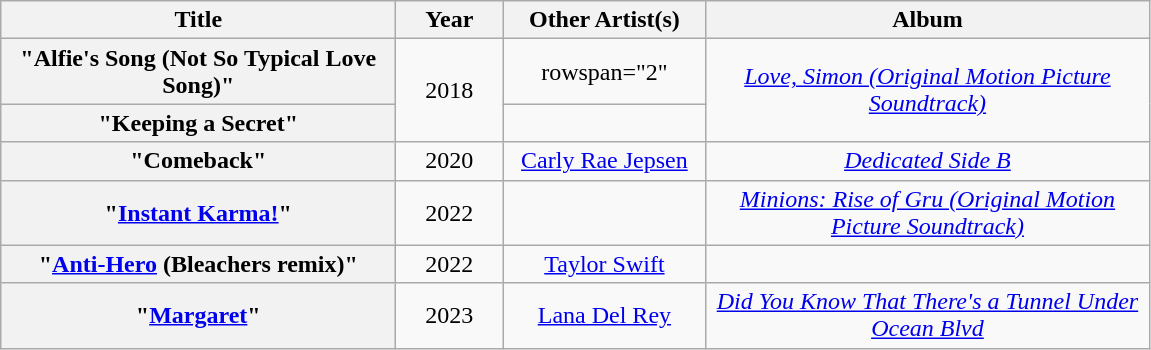<table class="wikitable plainrowheaders" style="text-align:center;" border="1">
<tr>
<th scope="col"  style="width:16em;">Title</th>
<th scope="col" style="width:4em;">Year</th>
<th scope="col" style="width:8em;">Other Artist(s)</th>
<th scope="col" style="width:18em;">Album</th>
</tr>
<tr>
<th scope="row">"Alfie's Song (Not So Typical Love Song)"</th>
<td rowspan="2">2018</td>
<td>rowspan="2" </td>
<td rowspan="2"><em><a href='#'>Love, Simon (Original Motion Picture Soundtrack)</a></em></td>
</tr>
<tr>
<th scope="row">"Keeping a Secret"</th>
</tr>
<tr>
<th scope="row">"Comeback"</th>
<td>2020</td>
<td><a href='#'>Carly Rae Jepsen</a></td>
<td><em><a href='#'>Dedicated Side B</a></em></td>
</tr>
<tr>
<th scope="row">"<a href='#'>Instant Karma!</a>"</th>
<td>2022</td>
<td></td>
<td><em><a href='#'>Minions: Rise of Gru (Original Motion Picture Soundtrack)</a></em></td>
</tr>
<tr>
<th scope="row">"<a href='#'>Anti-Hero</a> (Bleachers remix)"</th>
<td>2022</td>
<td><a href='#'>Taylor Swift</a></td>
<td></td>
</tr>
<tr>
<th scope="row">"<a href='#'>Margaret</a>"</th>
<td>2023</td>
<td><a href='#'>Lana Del Rey</a></td>
<td><em><a href='#'>Did You Know That There's a Tunnel Under Ocean Blvd</a></em></td>
</tr>
</table>
